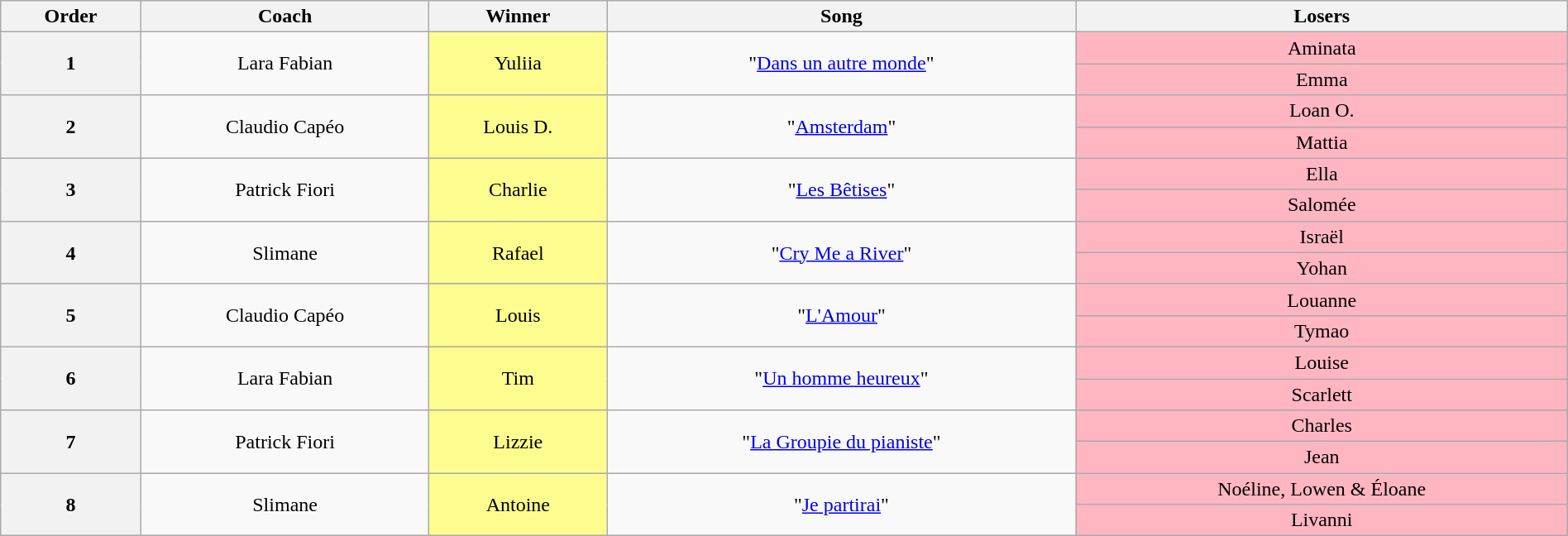<table class="wikitable" style="text-align:center; width:100%;">
<tr>
<th scope="col">Order</th>
<th scope="col">Coach</th>
<th scope="col">Winner</th>
<th scope="col">Song</th>
<th scope="col">Losers</th>
</tr>
<tr>
<th rowspan="2">1</th>
<td rowspan="2" scope="row">Lara Fabian</td>
<td rowspan="2" style="background:#fdfc8f">Yuliia</td>
<td rowspan="2">"<a href='#'>Dans un autre monde</a>"</td>
<td style="background:lightpink">Aminata</td>
</tr>
<tr>
<td style="background:lightpink">Emma</td>
</tr>
<tr>
<th rowspan="2">2</th>
<td rowspan="2" scope="row">Claudio Capéo</td>
<td rowspan="2" style="background:#fdfc8f">Louis D.</td>
<td rowspan="2">"<a href='#'>Amsterdam</a>"</td>
<td style="background:lightpink">Loan O.</td>
</tr>
<tr>
<td style="background:lightpink">Mattia</td>
</tr>
<tr>
<th rowspan="2">3</th>
<td rowspan="2" scope="row">Patrick Fiori</td>
<td rowspan="2" style="background:#fdfc8f">Charlie</td>
<td rowspan="2">"<a href='#'>Les Bêtises</a>"</td>
<td style="background:lightpink">Ella</td>
</tr>
<tr>
<td style="background:lightpink">Salomée</td>
</tr>
<tr>
<th rowspan="2">4</th>
<td rowspan="2" scope="row">Slimane</td>
<td rowspan="2" style="background:#fdfc8f">Rafael</td>
<td rowspan="2">"<a href='#'>Cry Me a River</a>"</td>
<td style="background:lightpink">Israël</td>
</tr>
<tr>
<td style="background:lightpink">Yohan</td>
</tr>
<tr>
<th rowspan="2">5</th>
<td rowspan="2" scope="row">Claudio Capéo</td>
<td rowspan="2" style="background:#fdfc8f">Louis</td>
<td rowspan="2">"<a href='#'>L'Amour</a>"</td>
<td style="background:lightpink">Louanne</td>
</tr>
<tr>
<td style="background:lightpink">Tymao</td>
</tr>
<tr>
<th rowspan="2">6</th>
<td rowspan="2" scope="row">Lara Fabian</td>
<td rowspan="2" style="background:#fdfc8f">Tim</td>
<td rowspan="2">"<a href='#'>Un homme heureux</a>"</td>
<td style="background:lightpink">Louise</td>
</tr>
<tr>
<td style="background:lightpink">Scarlett</td>
</tr>
<tr>
<th rowspan="2">7</th>
<td rowspan="2" scope="row">Patrick Fiori</td>
<td rowspan="2" style="background:#fdfc8f">Lizzie</td>
<td rowspan="2">"<a href='#'>La Groupie du pianiste</a>"</td>
<td style="background:lightpink">Charles</td>
</tr>
<tr>
<td style="background:lightpink">Jean</td>
</tr>
<tr>
<th rowspan="2">8</th>
<td rowspan="2" scope="row">Slimane</td>
<td rowspan="2" style="background:#fdfc8f">Antoine</td>
<td rowspan="2">"<a href='#'>Je partirai</a>"</td>
<td style="background:lightpink">Noéline, Lowen & Éloane</td>
</tr>
<tr>
<td style="background:lightpink">Livanni</td>
</tr>
</table>
